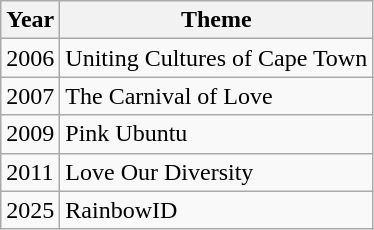<table class="wikitable">
<tr>
<th>Year</th>
<th>Theme</th>
</tr>
<tr>
<td>2006</td>
<td>Uniting Cultures of Cape Town</td>
</tr>
<tr>
<td>2007</td>
<td>The Carnival of Love</td>
</tr>
<tr>
<td>2009</td>
<td>Pink Ubuntu</td>
</tr>
<tr>
<td>2011</td>
<td>Love Our Diversity</td>
</tr>
<tr>
<td>2025</td>
<td>RainbowID</td>
</tr>
</table>
